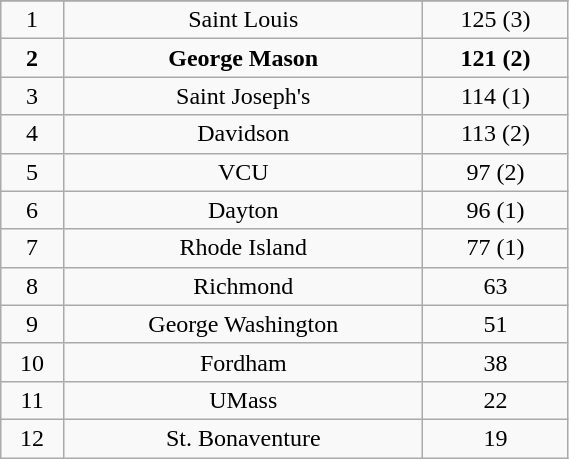<table class="wikitable" style="width: 30%;text-align: center;">
<tr align="center">
</tr>
<tr>
<td>1</td>
<td>Saint Louis</td>
<td>125 (3)</td>
</tr>
<tr>
<td><strong>2</strong></td>
<td><strong>George Mason</strong></td>
<td><strong>121 (2)</strong></td>
</tr>
<tr>
<td>3</td>
<td>Saint Joseph's</td>
<td>114 (1)</td>
</tr>
<tr>
<td>4</td>
<td>Davidson</td>
<td>113 (2)</td>
</tr>
<tr>
<td>5</td>
<td>VCU</td>
<td>97 (2)</td>
</tr>
<tr>
<td>6</td>
<td>Dayton</td>
<td>96 (1)</td>
</tr>
<tr>
<td>7</td>
<td>Rhode Island</td>
<td>77 (1)</td>
</tr>
<tr>
<td>8</td>
<td>Richmond</td>
<td>63</td>
</tr>
<tr>
<td>9</td>
<td>George Washington</td>
<td>51</td>
</tr>
<tr>
<td>10</td>
<td>Fordham</td>
<td>38</td>
</tr>
<tr>
<td>11</td>
<td>UMass</td>
<td>22</td>
</tr>
<tr>
<td>12</td>
<td>St. Bonaventure</td>
<td>19</td>
</tr>
</table>
